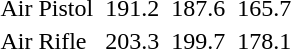<table>
<tr>
<td>Air Pistol</td>
<td></td>
<td>191.2</td>
<td></td>
<td>187.6</td>
<td></td>
<td>165.7</td>
</tr>
<tr>
<td>Air Rifle</td>
<td></td>
<td>203.3</td>
<td></td>
<td>199.7</td>
<td></td>
<td>178.1</td>
</tr>
</table>
